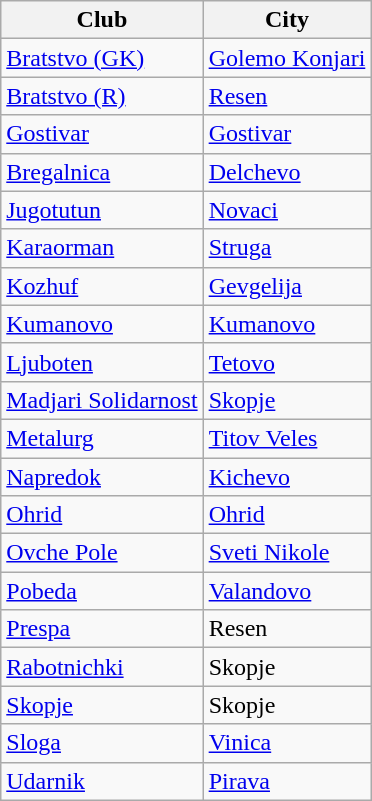<table class="wikitable">
<tr>
<th>Club</th>
<th>City</th>
</tr>
<tr>
<td><a href='#'>Bratstvo (GK)</a></td>
<td><a href='#'>Golemo Konjari</a></td>
</tr>
<tr>
<td><a href='#'>Bratstvo (R)</a></td>
<td><a href='#'>Resen</a></td>
</tr>
<tr>
<td><a href='#'>Gostivar</a></td>
<td><a href='#'>Gostivar</a></td>
</tr>
<tr>
<td><a href='#'>Bregalnica</a></td>
<td><a href='#'>Delchevo</a></td>
</tr>
<tr>
<td><a href='#'>Jugotutun</a></td>
<td><a href='#'>Novaci</a></td>
</tr>
<tr>
<td><a href='#'>Karaorman</a></td>
<td><a href='#'>Struga</a></td>
</tr>
<tr>
<td><a href='#'>Kozhuf</a></td>
<td><a href='#'>Gevgelija</a></td>
</tr>
<tr>
<td><a href='#'>Kumanovo</a></td>
<td><a href='#'>Kumanovo</a></td>
</tr>
<tr>
<td><a href='#'>Ljuboten</a></td>
<td><a href='#'>Tetovo</a></td>
</tr>
<tr>
<td><a href='#'>Madjari Solidarnost</a></td>
<td><a href='#'>Skopje</a></td>
</tr>
<tr>
<td><a href='#'>Metalurg</a></td>
<td><a href='#'>Titov Veles</a></td>
</tr>
<tr>
<td><a href='#'>Napredok</a></td>
<td><a href='#'>Kichevo</a></td>
</tr>
<tr>
<td><a href='#'>Ohrid</a></td>
<td><a href='#'>Ohrid</a></td>
</tr>
<tr>
<td><a href='#'>Ovche Pole</a></td>
<td><a href='#'>Sveti Nikole</a></td>
</tr>
<tr>
<td><a href='#'>Pobeda</a></td>
<td><a href='#'>Valandovo</a></td>
</tr>
<tr>
<td><a href='#'>Prespa</a></td>
<td>Resen</td>
</tr>
<tr>
<td><a href='#'>Rabotnichki</a></td>
<td>Skopje</td>
</tr>
<tr>
<td><a href='#'>Skopje</a></td>
<td>Skopje</td>
</tr>
<tr>
<td><a href='#'>Sloga</a></td>
<td><a href='#'>Vinica</a></td>
</tr>
<tr>
<td><a href='#'>Udarnik</a></td>
<td><a href='#'>Pirava</a></td>
</tr>
</table>
